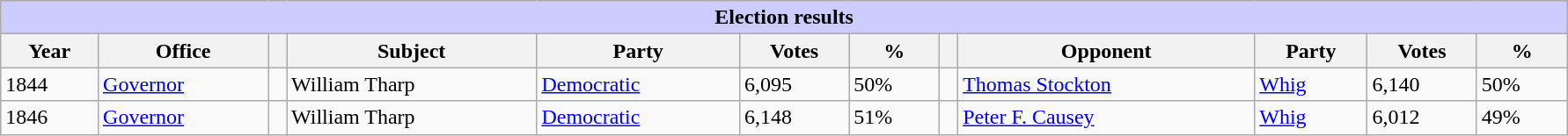<table class=wikitable style="width: 94%" style="text-align: center;" align="center">
<tr bgcolor=#cccccc>
<th colspan=12 style="background: #ccccff;">Election results</th>
</tr>
<tr>
<th><strong>Year</strong></th>
<th><strong>Office</strong></th>
<th></th>
<th><strong>Subject</strong></th>
<th><strong>Party</strong></th>
<th><strong>Votes</strong></th>
<th><strong>%</strong></th>
<th></th>
<th><strong>Opponent</strong></th>
<th><strong>Party</strong></th>
<th><strong>Votes</strong></th>
<th><strong>%</strong></th>
</tr>
<tr>
<td>1844</td>
<td><a href='#'>Governor</a></td>
<td></td>
<td>William Tharp</td>
<td><a href='#'>Democratic</a></td>
<td>6,095</td>
<td>50%</td>
<td></td>
<td><a href='#'>Thomas Stockton</a></td>
<td><a href='#'>Whig</a></td>
<td>6,140</td>
<td>50%</td>
</tr>
<tr>
<td>1846</td>
<td><a href='#'>Governor</a></td>
<td></td>
<td>William Tharp</td>
<td><a href='#'>Democratic</a></td>
<td>6,148</td>
<td>51%</td>
<td></td>
<td><a href='#'>Peter F. Causey</a></td>
<td><a href='#'>Whig</a></td>
<td>6,012</td>
<td>49%</td>
</tr>
</table>
